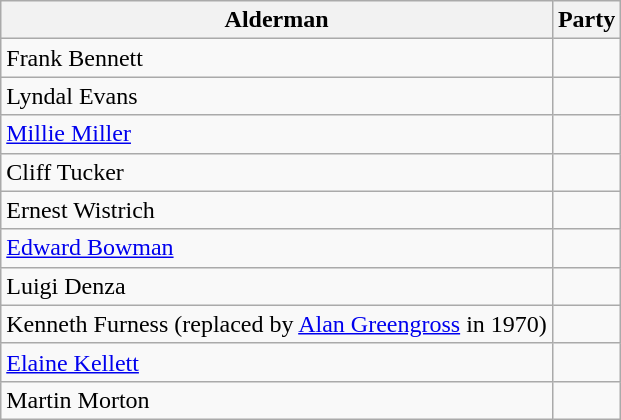<table class="wikitable">
<tr>
<th>Alderman</th>
<th colspan="2">Party</th>
</tr>
<tr>
<td>Frank Bennett</td>
<td></td>
</tr>
<tr>
<td>Lyndal Evans</td>
<td></td>
</tr>
<tr>
<td><a href='#'>Millie Miller</a></td>
<td></td>
</tr>
<tr>
<td>Cliff Tucker</td>
<td></td>
</tr>
<tr>
<td>Ernest Wistrich</td>
<td></td>
</tr>
<tr>
<td><a href='#'>Edward Bowman</a></td>
<td></td>
</tr>
<tr>
<td>Luigi Denza</td>
<td></td>
</tr>
<tr>
<td>Kenneth Furness (replaced by <a href='#'>Alan Greengross</a> in 1970)</td>
<td></td>
</tr>
<tr>
<td><a href='#'>Elaine Kellett</a></td>
<td></td>
</tr>
<tr>
<td>Martin Morton</td>
<td></td>
</tr>
</table>
